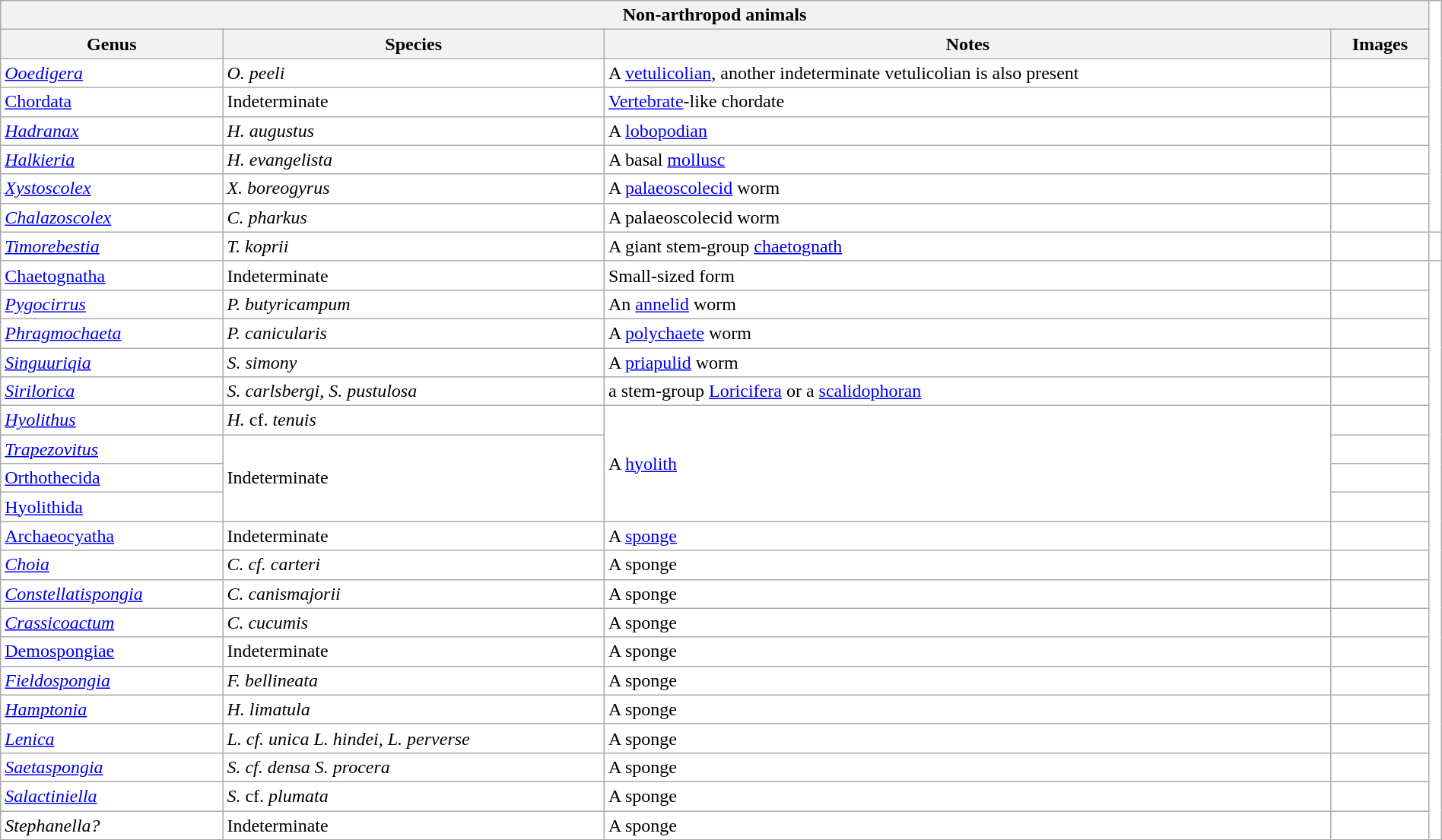<table class="wikitable sortable" style="background:white; width:100%;">
<tr>
<th colspan="4" align="center">Non-arthropod animals</th>
</tr>
<tr>
<th>Genus</th>
<th>Species</th>
<th>Notes</th>
<th>Images</th>
</tr>
<tr>
<td><em><a href='#'>Ooedigera</a></em></td>
<td><em>O. peeli</em></td>
<td>A <a href='#'>vetulicolian</a>, another indeterminate vetulicolian is also present</td>
<td></td>
</tr>
<tr>
<td><a href='#'>Chordata</a></td>
<td>Indeterminate</td>
<td><a href='#'>Vertebrate</a>-like chordate</td>
<td></td>
</tr>
<tr>
<td><em><a href='#'>Hadranax</a></em></td>
<td><em>H. augustus</em></td>
<td>A <a href='#'>lobopodian</a></td>
<td></td>
</tr>
<tr>
<td><em><a href='#'>Halkieria</a></em></td>
<td><em>H. evangelista</em></td>
<td>A basal <a href='#'>mollusc</a></td>
<td></td>
</tr>
<tr>
<td><em><a href='#'>Xystoscolex</a></em></td>
<td><em>X. boreogyrus</em></td>
<td>A <a href='#'>palaeoscolecid</a> worm</td>
<td></td>
</tr>
<tr>
<td><em><a href='#'>Chalazoscolex</a></em></td>
<td><em>C. pharkus</em></td>
<td>A palaeoscolecid worm</td>
<td></td>
</tr>
<tr>
<td><em><a href='#'>Timorebestia</a></em></td>
<td><em>T. koprii</em></td>
<td>A giant stem-group <a href='#'>chaetognath</a></td>
<td></td>
<td></td>
</tr>
<tr>
<td><a href='#'>Chaetognatha</a></td>
<td>Indeterminate</td>
<td>Small-sized form</td>
<td></td>
</tr>
<tr>
<td><em><a href='#'>Pygocirrus</a></em></td>
<td><em>P. butyricampum</em></td>
<td>An <a href='#'>annelid</a> worm</td>
<td></td>
</tr>
<tr>
<td><em><a href='#'>Phragmochaeta</a></em></td>
<td><em>P. canicularis</em></td>
<td>A <a href='#'>polychaete</a> worm</td>
<td></td>
</tr>
<tr>
<td><em><a href='#'>Singuuriqia</a></em></td>
<td><em>S. simony</em></td>
<td>A <a href='#'>priapulid</a> worm</td>
<td></td>
</tr>
<tr>
<td><em><a href='#'>Sirilorica</a></em></td>
<td><em>S. carlsbergi, S. pustulosa</em></td>
<td>a stem-group <a href='#'>Loricifera</a> or a <a href='#'>scalidophoran</a></td>
<td></td>
</tr>
<tr>
<td><em><a href='#'>Hyolithus</a></em></td>
<td><em>H.</em> cf. <em>tenuis</em></td>
<td rowspan="4">A <a href='#'>hyolith</a></td>
<td></td>
</tr>
<tr>
<td><em><a href='#'>Trapezovitus</a></em></td>
<td rowspan="3">Indeterminate</td>
<td></td>
</tr>
<tr>
<td><a href='#'>Orthothecida</a></td>
<td></td>
</tr>
<tr>
<td><a href='#'>Hyolithida</a></td>
<td></td>
</tr>
<tr>
<td><a href='#'>Archaeocyatha</a></td>
<td>Indeterminate</td>
<td>A <a href='#'>sponge</a></td>
<td></td>
</tr>
<tr>
<td><em><a href='#'>Choia</a></em></td>
<td><em>C. cf. carteri</em></td>
<td>A sponge</td>
<td></td>
</tr>
<tr>
<td><em><a href='#'>Constellatispongia</a></em></td>
<td><em>C. canismajorii</em></td>
<td>A sponge</td>
<td></td>
</tr>
<tr>
<td><em><a href='#'>Crassicoactum</a></em></td>
<td><em>C. cucumis</em></td>
<td>A sponge</td>
<td></td>
</tr>
<tr>
<td><a href='#'>Demospongiae</a></td>
<td>Indeterminate</td>
<td>A sponge</td>
<td></td>
</tr>
<tr>
<td><em><a href='#'>Fieldospongia</a></em></td>
<td><em>F. bellineata</em></td>
<td>A sponge</td>
<td></td>
</tr>
<tr>
<td><em><a href='#'>Hamptonia</a></em></td>
<td><em>H. limatula</em></td>
<td>A sponge</td>
<td></td>
</tr>
<tr>
<td><em><a href='#'>Lenica</a></em></td>
<td><em>L.  cf. unica L. hindei, L. perverse</em></td>
<td>A sponge</td>
<td></td>
</tr>
<tr>
<td><em><a href='#'>Saetaspongia</a></em></td>
<td><em>S. cf. densa S. procera</em></td>
<td>A sponge</td>
<td></td>
</tr>
<tr>
<td><em><a href='#'>Salactiniella</a></em></td>
<td><em>S.</em> cf. <em>plumata</em></td>
<td>A sponge</td>
<td></td>
</tr>
<tr>
<td><em>Stephanella?</em></td>
<td>Indeterminate</td>
<td>A sponge</td>
<td></td>
</tr>
</table>
